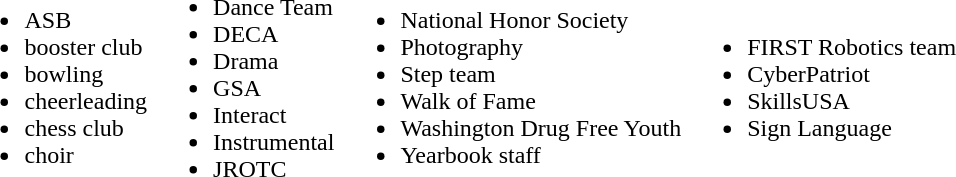<table>
<tr>
<td><br><ul><li>ASB</li><li>booster club</li><li>bowling </li><li>cheerleading</li><li>chess club</li><li>choir </li></ul></td>
<td><br><ul><li>Dance Team </li><li>DECA</li><li>Drama </li><li>GSA </li><li>Interact</li><li>Instrumental </li><li>JROTC </li></ul></td>
<td><br><ul><li>National Honor Society </li><li>Photography </li><li>Step team</li><li>Walk of Fame</li><li>Washington Drug Free Youth </li><li>Yearbook staff</li></ul></td>
<td><br><ul><li>FIRST Robotics team</li><li>CyberPatriot</li><li>SkillsUSA</li><li>Sign Language</li></ul></td>
</tr>
</table>
